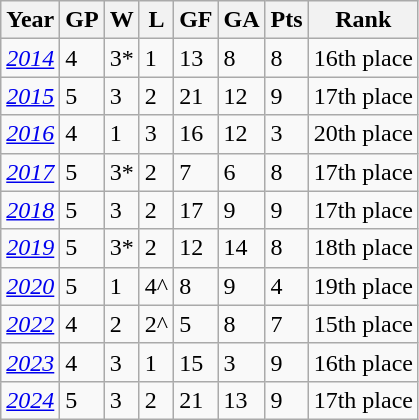<table class="wikitable">
<tr>
<th>Year</th>
<th>GP</th>
<th>W</th>
<th>L</th>
<th>GF</th>
<th>GA</th>
<th>Pts</th>
<th>Rank</th>
</tr>
<tr>
<td><em><a href='#'>2014</a></em></td>
<td>4</td>
<td>3*</td>
<td>1</td>
<td>13</td>
<td>8</td>
<td>8</td>
<td>16th place</td>
</tr>
<tr>
<td><em><a href='#'>2015</a></em></td>
<td>5</td>
<td>3</td>
<td>2</td>
<td>21</td>
<td>12</td>
<td>9</td>
<td>17th place</td>
</tr>
<tr>
<td><em><a href='#'>2016</a></em></td>
<td>4</td>
<td>1</td>
<td>3</td>
<td>16</td>
<td>12</td>
<td>3</td>
<td>20th place</td>
</tr>
<tr>
<td><em><a href='#'>2017</a></em></td>
<td>5</td>
<td>3*</td>
<td>2</td>
<td>7</td>
<td>6</td>
<td>8</td>
<td>17th place</td>
</tr>
<tr>
<td><em><a href='#'>2018</a></em></td>
<td>5</td>
<td>3</td>
<td>2</td>
<td>17</td>
<td>9</td>
<td>9</td>
<td>17th place</td>
</tr>
<tr>
<td><em><a href='#'>2019</a></em></td>
<td>5</td>
<td>3*</td>
<td>2</td>
<td>12</td>
<td>14</td>
<td>8</td>
<td>18th place</td>
</tr>
<tr>
<td><em><a href='#'>2020</a></em></td>
<td>5</td>
<td>1</td>
<td>4^</td>
<td>8</td>
<td>9</td>
<td>4</td>
<td>19th place</td>
</tr>
<tr>
<td><em><a href='#'>2022</a></em></td>
<td>4</td>
<td>2</td>
<td>2^</td>
<td>5</td>
<td>8</td>
<td>7</td>
<td>15th place</td>
</tr>
<tr>
<td><em><a href='#'>2023</a></em></td>
<td>4</td>
<td>3</td>
<td>1</td>
<td>15</td>
<td>3</td>
<td>9</td>
<td>16th place</td>
</tr>
<tr>
<td><em><a href='#'>2024</a></em></td>
<td>5</td>
<td>3</td>
<td>2</td>
<td>21</td>
<td>13</td>
<td>9</td>
<td>17th place</td>
</tr>
</table>
